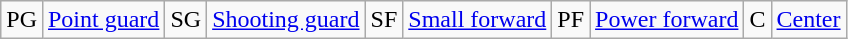<table class="wikitable">
<tr>
<td>PG</td>
<td><a href='#'>Point guard</a></td>
<td>SG</td>
<td><a href='#'>Shooting guard</a></td>
<td>SF</td>
<td><a href='#'>Small forward</a></td>
<td>PF</td>
<td><a href='#'>Power forward</a></td>
<td>C</td>
<td><a href='#'>Center</a></td>
</tr>
</table>
